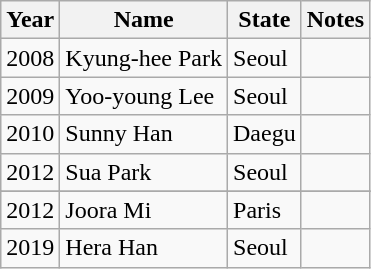<table class="wikitable">
<tr>
<th>Year</th>
<th>Name</th>
<th>State</th>
<th>Notes</th>
</tr>
<tr>
<td>2008</td>
<td>Kyung-hee Park</td>
<td>Seoul</td>
<td></td>
</tr>
<tr>
<td>2009</td>
<td>Yoo-young Lee</td>
<td>Seoul</td>
<td></td>
</tr>
<tr>
<td>2010</td>
<td>Sunny Han</td>
<td>Daegu</td>
<td></td>
</tr>
<tr>
<td>2012</td>
<td>Sua Park</td>
<td>Seoul</td>
<td></td>
</tr>
<tr>
</tr>
<tr>
<td>2012</td>
<td>Joora Mi</td>
<td>Paris</td>
<td></td>
</tr>
<tr>
<td>2019</td>
<td>Hera Han</td>
<td>Seoul</td>
<td></td>
</tr>
</table>
